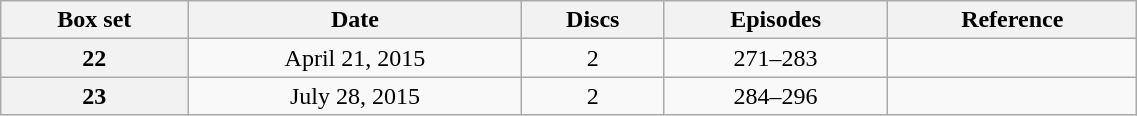<table class="wikitable" style="text-align: center; width: 60%;">
<tr>
<th scope="col" 175px;">Box set</th>
<th scope="col" 125px;>Date</th>
<th scope="col">Discs</th>
<th scope="col">Episodes</th>
<th scope="col">Reference</th>
</tr>
<tr>
<th scope="row">22</th>
<td>April 21, 2015</td>
<td>2</td>
<td>271–283</td>
<td></td>
</tr>
<tr>
<th scope="row">23</th>
<td>July 28, 2015</td>
<td>2</td>
<td>284–296</td>
<td></td>
</tr>
</table>
